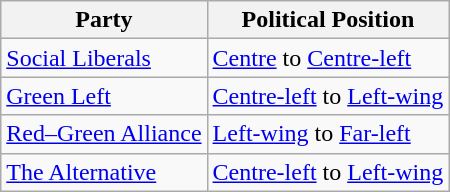<table class="wikitable mw-collapsible mw-collapsed">
<tr>
<th>Party</th>
<th>Political Position</th>
</tr>
<tr>
<td><a href='#'>Social Liberals</a></td>
<td><a href='#'>Centre</a> to <a href='#'>Centre-left</a></td>
</tr>
<tr>
<td><a href='#'>Green Left</a></td>
<td><a href='#'>Centre-left</a> to <a href='#'>Left-wing</a></td>
</tr>
<tr>
<td><a href='#'>Red–Green Alliance</a></td>
<td><a href='#'>Left-wing</a> to <a href='#'>Far-left</a></td>
</tr>
<tr>
<td><a href='#'>The Alternative</a></td>
<td><a href='#'>Centre-left</a> to <a href='#'>Left-wing</a></td>
</tr>
</table>
